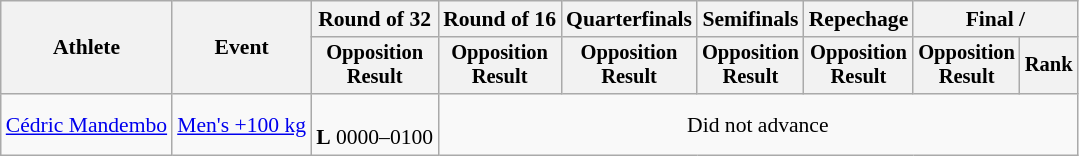<table class="wikitable" style="font-size:90%">
<tr>
<th rowspan=2>Athlete</th>
<th rowspan=2>Event</th>
<th>Round of 32</th>
<th>Round of 16</th>
<th>Quarterfinals</th>
<th>Semifinals</th>
<th>Repechage</th>
<th colspan=2>Final / </th>
</tr>
<tr style="font-size:95%">
<th>Opposition<br>Result</th>
<th>Opposition<br>Result</th>
<th>Opposition<br>Result</th>
<th>Opposition<br>Result</th>
<th>Opposition<br>Result</th>
<th>Opposition<br>Result</th>
<th>Rank</th>
</tr>
<tr align=center>
<td align=left><a href='#'>Cédric Mandembo</a></td>
<td align=left><a href='#'>Men's +100 kg</a></td>
<td><br><strong>L</strong> 0000–0100</td>
<td colspan=6>Did not advance</td>
</tr>
</table>
